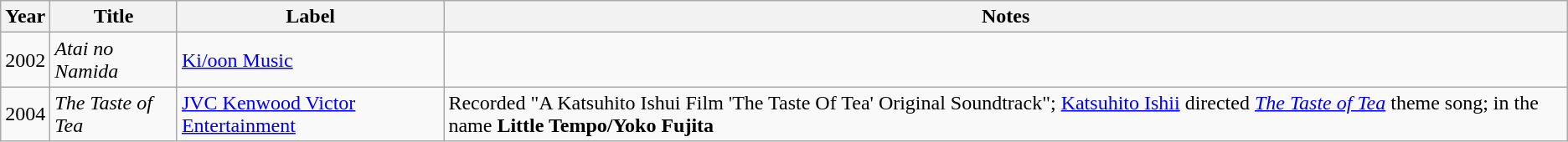<table class="wikitable">
<tr>
<th>Year</th>
<th>Title</th>
<th>Label</th>
<th>Notes</th>
</tr>
<tr>
<td>2002</td>
<td><em>Atai no Namida</em></td>
<td><a href='#'>Ki/oon Music</a></td>
<td></td>
</tr>
<tr>
<td>2004</td>
<td><em>The Taste of Tea</em></td>
<td><a href='#'>JVC Kenwood Victor Entertainment</a></td>
<td>Recorded "A Katsuhito Ishui Film 'The Taste Of Tea' Original Soundtrack"; <a href='#'>Katsuhito Ishii</a> directed <em><a href='#'>The Taste of Tea</a></em> theme song; in the name <strong>Little Tempo/Yoko Fujita</strong></td>
</tr>
</table>
